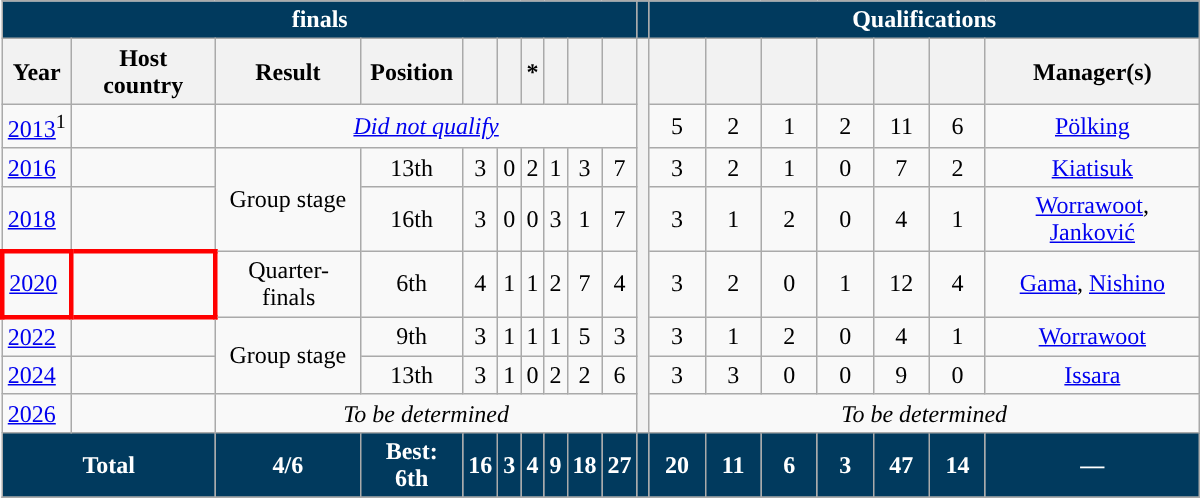<table class="wikitable" style="text-align: center; font-size:100%; width: 800px">
<tr>
<th colspan="10" style="background: #013A5E; color: #FFFFFF;"><a href='#'></a> finals</th>
<th style="background: #013A5E; color: #FFFFFF;"></th>
<th colspan="7" style="background: #013A5E; color: #FFFFFF;">Qualifications</th>
</tr>
<tr>
<th>Year</th>
<th>Host country</th>
<th>Result</th>
<th>Position</th>
<th></th>
<th></th>
<th>*</th>
<th></th>
<th></th>
<th></th>
<th style="width:1%;" rowspan="8"></th>
<th width=30></th>
<th width=30></th>
<th width=30></th>
<th width=30></th>
<th width=30></th>
<th width=30></th>
<th>Manager(s)</th>
</tr>
<tr>
<td style="text-align: left"><a href='#'>2013</a><sup>1</sup></td>
<td style="text-align: left"></td>
<td colspan="8" style="text-align:center"><em><a href='#'>Did not qualify</a></em></td>
<td>5</td>
<td>2</td>
<td>1</td>
<td>2</td>
<td>11</td>
<td>6</td>
<td><a href='#'>Pölking</a></td>
</tr>
<tr>
<td style="text-align: left"><a href='#'>2016</a></td>
<td style="text-align: left"></td>
<td rowspan=2>Group stage</td>
<td>13th</td>
<td>3</td>
<td>0</td>
<td>2</td>
<td>1</td>
<td>3</td>
<td>7</td>
<td>3</td>
<td>2</td>
<td>1</td>
<td>0</td>
<td>7</td>
<td>2</td>
<td><a href='#'>Kiatisuk</a></td>
</tr>
<tr>
<td style="text-align: left"><a href='#'>2018</a></td>
<td style="text-align: left"></td>
<td>16th</td>
<td>3</td>
<td>0</td>
<td>0</td>
<td>3</td>
<td>1</td>
<td>7</td>
<td>3</td>
<td>1</td>
<td>2</td>
<td>0</td>
<td>4</td>
<td>1</td>
<td><a href='#'>Worrawoot</a>, <a href='#'>Janković</a></td>
</tr>
<tr>
<td style="text-align: left; border: 3px solid red"><a href='#'>2020</a></td>
<td style="text-align: left; border: 3px solid red"></td>
<td>Quarter-finals</td>
<td>6th</td>
<td>4</td>
<td>1</td>
<td>1</td>
<td>2</td>
<td>7</td>
<td>4</td>
<td>3</td>
<td>2</td>
<td>0</td>
<td>1</td>
<td>12</td>
<td>4</td>
<td><a href='#'>Gama</a>, <a href='#'>Nishino</a></td>
</tr>
<tr>
<td style="text-align: left"><a href='#'>2022</a></td>
<td style="text-align: left"></td>
<td rowspan=2>Group stage</td>
<td>9th</td>
<td>3</td>
<td>1</td>
<td>1</td>
<td>1</td>
<td>5</td>
<td>3</td>
<td>3</td>
<td>1</td>
<td>2</td>
<td>0</td>
<td>4</td>
<td>1</td>
<td><a href='#'>Worrawoot</a></td>
</tr>
<tr>
<td style="text-align: left"><a href='#'>2024</a></td>
<td style="text-align: left"></td>
<td>13th</td>
<td>3</td>
<td>1</td>
<td>0</td>
<td>2</td>
<td>2</td>
<td>6</td>
<td>3</td>
<td>3</td>
<td>0</td>
<td>0</td>
<td>9</td>
<td>0</td>
<td><a href='#'>Issara</a></td>
</tr>
<tr>
<td style="text-align: left"><a href='#'>2026</a></td>
<td style="text-align: left"></td>
<td rowspan="1" colspan="8" style="text-align:center"><em>To be determined</em></td>
<td rowspan="1" colspan="7" style="text-align:center"><em>To be determined</em></td>
</tr>
<tr style="background: #013A5E; color: #FFFFFF;">
<td colspan="2"><strong>Total</strong></td>
<td><strong>4/6</strong></td>
<td><strong>Best: 6th</strong></td>
<td><strong>16</strong></td>
<td><strong>3</strong></td>
<td><strong>4</strong></td>
<td><strong>9</strong></td>
<td><strong>18</strong></td>
<td><strong>27</strong></td>
<td></td>
<td><strong>20</strong></td>
<td><strong>11</strong></td>
<td><strong>6</strong></td>
<td><strong>3</strong></td>
<td><strong>47</strong></td>
<td><strong>14</strong></td>
<td><strong>—</strong></td>
</tr>
<tr>
</tr>
</table>
